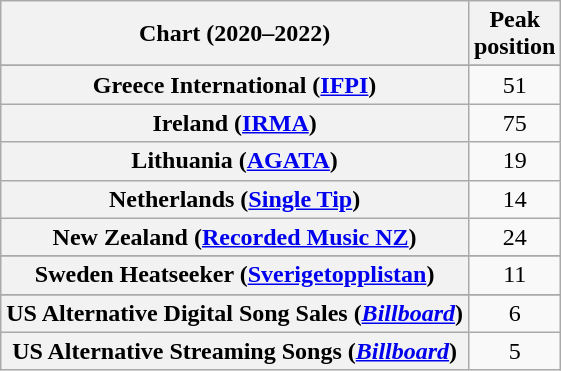<table class="wikitable sortable plainrowheaders" style="text-align:center">
<tr>
<th scope="col">Chart (2020–2022)</th>
<th scope="col">Peak<br>position</th>
</tr>
<tr>
</tr>
<tr>
</tr>
<tr>
</tr>
<tr>
</tr>
<tr>
<th scope="row">Greece International (<a href='#'>IFPI</a>)</th>
<td>51</td>
</tr>
<tr>
<th scope="row">Ireland (<a href='#'>IRMA</a>)</th>
<td>75</td>
</tr>
<tr>
<th scope="row">Lithuania (<a href='#'>AGATA</a>)</th>
<td>19</td>
</tr>
<tr>
<th scope="row">Netherlands (<a href='#'>Single Tip</a>)</th>
<td>14</td>
</tr>
<tr>
<th scope="row">New Zealand (<a href='#'>Recorded Music NZ</a>)</th>
<td>24</td>
</tr>
<tr>
</tr>
<tr>
</tr>
<tr>
<th scope="row">Sweden Heatseeker (<a href='#'>Sverigetopplistan</a>)</th>
<td>11</td>
</tr>
<tr>
</tr>
<tr>
</tr>
<tr>
<th scope="row">US Alternative Digital Song Sales (<em><a href='#'>Billboard</a></em>)</th>
<td>6</td>
</tr>
<tr>
<th scope="row">US Alternative Streaming Songs (<em><a href='#'>Billboard</a></em>)</th>
<td>5</td>
</tr>
</table>
